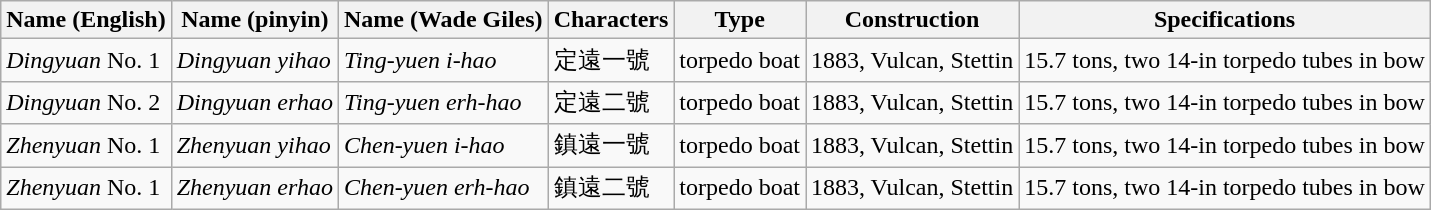<table class="wikitable">
<tr>
<th>Name (English)</th>
<th>Name (pinyin)</th>
<th>Name (Wade Giles)</th>
<th>Characters</th>
<th>Type</th>
<th>Construction</th>
<th>Specifications</th>
</tr>
<tr>
<td><em>Dingyuan</em> No. 1</td>
<td><em>Dingyuan yihao</em></td>
<td><em>Ting-yuen i-hao</em></td>
<td>定遠一號</td>
<td>torpedo boat</td>
<td>1883, Vulcan, Stettin</td>
<td>15.7 tons, two 14-in torpedo tubes in bow</td>
</tr>
<tr>
<td><em>Dingyuan</em> No. 2</td>
<td><em>Dingyuan erhao</em></td>
<td><em>Ting-yuen erh-hao</em></td>
<td>定遠二號</td>
<td>torpedo boat</td>
<td>1883, Vulcan, Stettin</td>
<td>15.7 tons, two 14-in torpedo tubes in bow</td>
</tr>
<tr>
<td><em>Zhenyuan</em> No. 1</td>
<td><em>Zhenyuan yihao</em></td>
<td><em>Chen-yuen i-hao</em></td>
<td>鎮遠一號</td>
<td>torpedo boat</td>
<td>1883, Vulcan, Stettin</td>
<td>15.7 tons, two 14-in torpedo tubes in bow</td>
</tr>
<tr>
<td><em>Zhenyuan</em> No. 1</td>
<td><em>Zhenyuan erhao</em></td>
<td><em>Chen-yuen erh-hao</em></td>
<td>鎮遠二號</td>
<td>torpedo boat</td>
<td>1883, Vulcan, Stettin</td>
<td>15.7 tons, two 14-in torpedo tubes in bow</td>
</tr>
</table>
